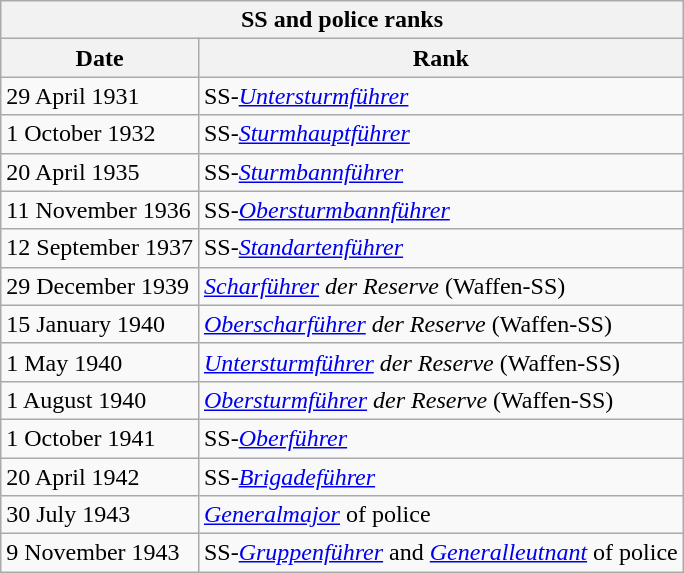<table class="wikitable float-right">
<tr>
<th colspan="2">SS and police ranks</th>
</tr>
<tr>
<th>Date</th>
<th>Rank</th>
</tr>
<tr>
<td>29 April 1931</td>
<td>SS-<em><a href='#'>Untersturmführer</a></em></td>
</tr>
<tr>
<td>1 October 1932</td>
<td>SS-<em><a href='#'>Sturmhauptführer</a></em></td>
</tr>
<tr>
<td>20 April 1935</td>
<td>SS-<em><a href='#'>Sturmbannführer</a></em></td>
</tr>
<tr>
<td>11 November 1936</td>
<td>SS-<em><a href='#'>Obersturmbannführer</a></em></td>
</tr>
<tr>
<td>12 September 1937</td>
<td>SS-<em><a href='#'>Standartenführer</a></em></td>
</tr>
<tr>
<td>29 December 1939</td>
<td><em><a href='#'>Scharführer</a> der Reserve</em> (Waffen-SS)</td>
</tr>
<tr>
<td>15 January 1940</td>
<td><em><a href='#'>Oberscharführer</a> der Reserve</em> (Waffen-SS)</td>
</tr>
<tr>
<td>1 May 1940</td>
<td><em><a href='#'>Untersturmführer</a> der Reserve</em> (Waffen-SS)</td>
</tr>
<tr>
<td>1 August 1940</td>
<td><em><a href='#'>Obersturmführer</a> der Reserve</em> (Waffen-SS)</td>
</tr>
<tr>
<td>1 October 1941</td>
<td>SS-<em><a href='#'>Oberführer</a></em></td>
</tr>
<tr>
<td>20 April 1942</td>
<td>SS-<em><a href='#'>Brigadeführer</a></em></td>
</tr>
<tr>
<td>30 July 1943</td>
<td><em><a href='#'>Generalmajor</a></em> of police</td>
</tr>
<tr>
<td>9 November 1943</td>
<td>SS-<em><a href='#'>Gruppenführer</a></em> and <em><a href='#'>Generalleutnant</a></em> of police</td>
</tr>
</table>
